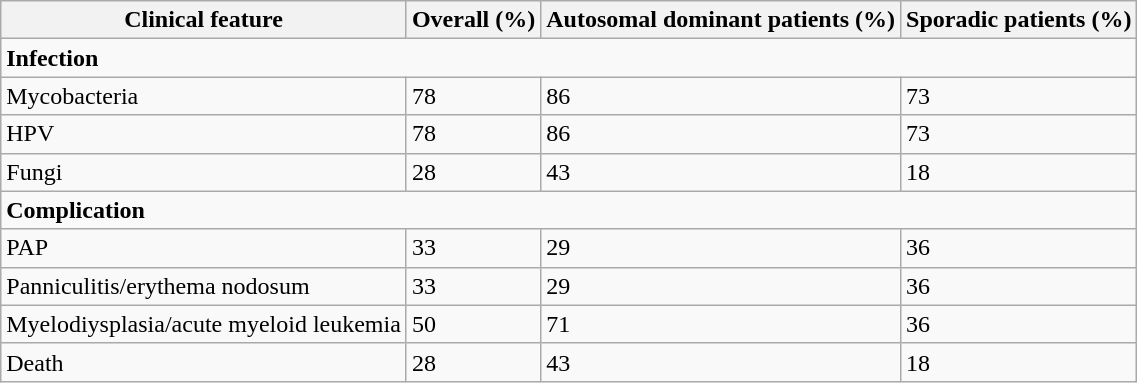<table class="wikitable">
<tr>
<th scope="col">Clinical feature</th>
<th scope="col">Overall (%)</th>
<th scope="col">Autosomal dominant patients (%)</th>
<th scope="col">Sporadic patients (%)</th>
</tr>
<tr>
<td colspan="4" style="text-align: left;"><strong>Infection</strong></td>
</tr>
<tr>
<td>Mycobacteria</td>
<td>78</td>
<td>86</td>
<td>73</td>
</tr>
<tr>
<td>HPV</td>
<td>78</td>
<td>86</td>
<td>73</td>
</tr>
<tr>
<td>Fungi</td>
<td>28</td>
<td>43</td>
<td>18</td>
</tr>
<tr>
<td colspan="4" style="text-align: left;"><strong>Complication</strong></td>
</tr>
<tr>
<td>PAP</td>
<td>33</td>
<td>29</td>
<td>36</td>
</tr>
<tr>
<td>Panniculitis/erythema nodosum</td>
<td>33</td>
<td>29</td>
<td>36</td>
</tr>
<tr>
<td>Myelodiysplasia/acute myeloid leukemia</td>
<td>50</td>
<td>71</td>
<td>36</td>
</tr>
<tr>
<td>Death</td>
<td>28</td>
<td>43</td>
<td>18</td>
</tr>
</table>
